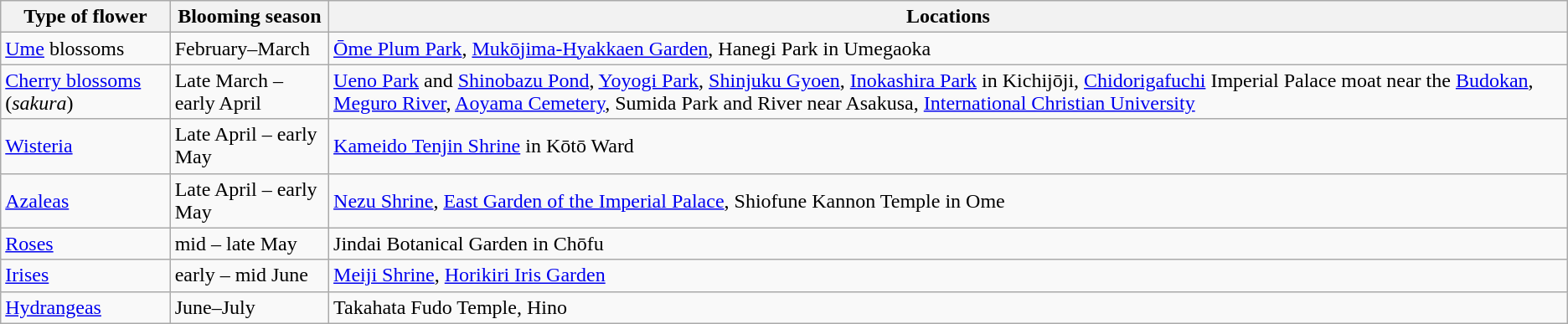<table class="wikitable sortable">
<tr>
<th>Type of flower</th>
<th>Blooming season</th>
<th>Locations</th>
</tr>
<tr>
<td><a href='#'>Ume</a> blossoms</td>
<td>February–March</td>
<td><a href='#'>Ōme Plum Park</a>, <a href='#'>Mukōjima-Hyakkaen Garden</a>, Hanegi Park in Umegaoka</td>
</tr>
<tr>
<td><a href='#'>Cherry blossoms</a> (<em>sakura</em>)</td>
<td>Late March – early April</td>
<td><a href='#'>Ueno Park</a> and <a href='#'>Shinobazu Pond</a>, <a href='#'>Yoyogi Park</a>, <a href='#'>Shinjuku Gyoen</a>, <a href='#'>Inokashira Park</a> in Kichijōji, <a href='#'>Chidorigafuchi</a> Imperial Palace moat near the <a href='#'>Budokan</a>, <a href='#'>Meguro River</a>, <a href='#'>Aoyama Cemetery</a>, Sumida Park and River near Asakusa, <a href='#'>International Christian University</a></td>
</tr>
<tr>
<td><a href='#'>Wisteria</a></td>
<td>Late April – early May</td>
<td><a href='#'>Kameido Tenjin Shrine</a> in Kōtō Ward</td>
</tr>
<tr>
<td><a href='#'>Azaleas</a></td>
<td>Late April – early May</td>
<td><a href='#'>Nezu Shrine</a>, <a href='#'>East Garden of the Imperial Palace</a>, Shiofune Kannon Temple in Ome</td>
</tr>
<tr>
<td><a href='#'>Roses</a></td>
<td>mid – late May</td>
<td>Jindai Botanical Garden in Chōfu</td>
</tr>
<tr>
<td><a href='#'>Irises</a></td>
<td>early – mid June</td>
<td><a href='#'>Meiji Shrine</a>, <a href='#'>Horikiri Iris Garden</a></td>
</tr>
<tr>
<td><a href='#'>Hydrangeas</a></td>
<td>June–July</td>
<td>Takahata Fudo Temple, Hino</td>
</tr>
</table>
